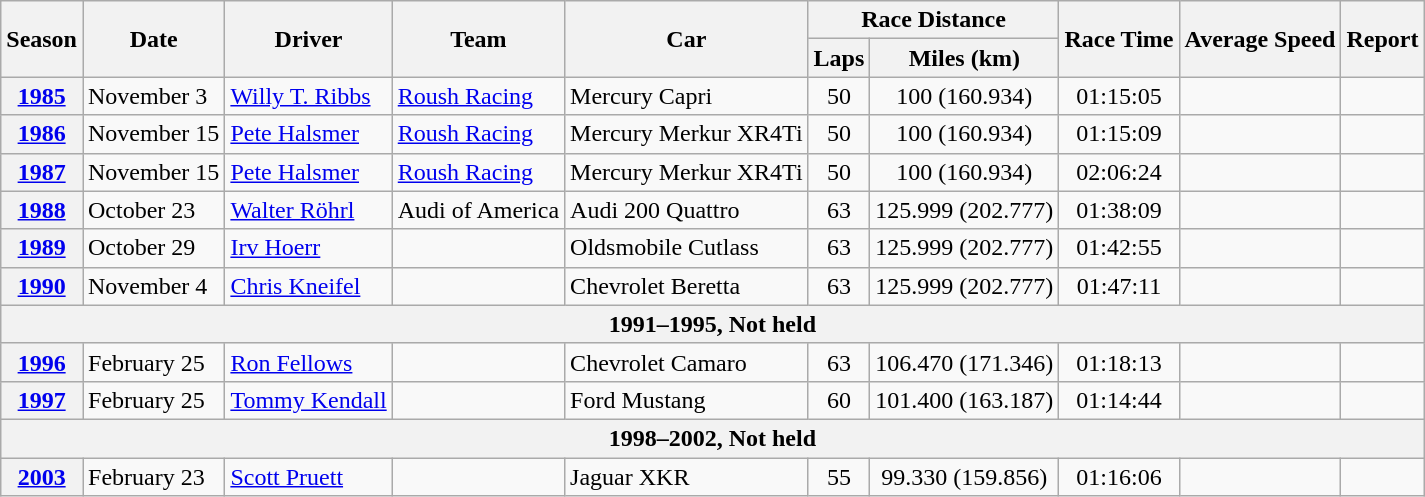<table class="wikitable">
<tr>
<th rowspan="2">Season</th>
<th rowspan="2">Date</th>
<th rowspan="2">Driver</th>
<th rowspan="2">Team</th>
<th rowspan="2">Car</th>
<th colspan="2">Race Distance</th>
<th rowspan="2">Race Time</th>
<th rowspan="2">Average Speed</th>
<th rowspan="2">Report</th>
</tr>
<tr>
<th>Laps</th>
<th>Miles (km)</th>
</tr>
<tr>
<th><a href='#'>1985</a></th>
<td>November 3</td>
<td> <a href='#'>Willy T. Ribbs</a></td>
<td><a href='#'>Roush Racing</a></td>
<td>Mercury Capri</td>
<td align="center">50</td>
<td align="center">100 (160.934)</td>
<td align="center">01:15:05</td>
<td align="center"></td>
<td></td>
</tr>
<tr>
<th><a href='#'>1986</a></th>
<td>November 15</td>
<td> <a href='#'>Pete Halsmer</a></td>
<td><a href='#'>Roush Racing</a></td>
<td>Mercury Merkur XR4Ti</td>
<td align="center">50</td>
<td align="center">100 (160.934)</td>
<td align="center">01:15:09</td>
<td align="center"></td>
<td></td>
</tr>
<tr>
<th><a href='#'>1987</a></th>
<td>November 15</td>
<td> <a href='#'>Pete Halsmer</a></td>
<td><a href='#'>Roush Racing</a></td>
<td>Mercury Merkur XR4Ti</td>
<td align="center">50</td>
<td align="center">100 (160.934)</td>
<td align="center">02:06:24</td>
<td align="center"></td>
<td></td>
</tr>
<tr>
<th><a href='#'>1988</a></th>
<td>October 23</td>
<td> <a href='#'>Walter Röhrl</a></td>
<td>Audi of America</td>
<td>Audi 200 Quattro</td>
<td align="center">63</td>
<td align="center">125.999 (202.777)</td>
<td align="center">01:38:09</td>
<td align="center"></td>
<td></td>
</tr>
<tr>
<th><a href='#'>1989</a></th>
<td>October 29</td>
<td> <a href='#'>Irv Hoerr</a></td>
<td></td>
<td>Oldsmobile Cutlass</td>
<td align="center">63</td>
<td align="center">125.999 (202.777)</td>
<td align="center">01:42:55</td>
<td align="center"></td>
<td></td>
</tr>
<tr>
<th><a href='#'>1990</a></th>
<td>November 4</td>
<td> <a href='#'>Chris Kneifel</a></td>
<td></td>
<td>Chevrolet Beretta</td>
<td align="center">63</td>
<td align="center">125.999 (202.777)</td>
<td align="center">01:47:11</td>
<td align="center"></td>
<td></td>
</tr>
<tr>
<th colspan=10>1991–1995, Not held</th>
</tr>
<tr>
<th><a href='#'>1996</a></th>
<td>February 25</td>
<td> <a href='#'>Ron Fellows</a></td>
<td></td>
<td>Chevrolet Camaro</td>
<td align="center">63</td>
<td align="center">106.470 (171.346)</td>
<td align="center">01:18:13</td>
<td align="center"></td>
<td></td>
</tr>
<tr>
<th><a href='#'>1997</a></th>
<td>February 25</td>
<td> <a href='#'>Tommy Kendall</a></td>
<td></td>
<td>Ford Mustang</td>
<td align="center">60</td>
<td align="center">101.400 (163.187)</td>
<td align="center">01:14:44</td>
<td align="center"></td>
<td></td>
</tr>
<tr>
<th colspan=10>1998–2002, Not held</th>
</tr>
<tr>
<th><a href='#'>2003</a></th>
<td>February 23</td>
<td> <a href='#'>Scott Pruett</a></td>
<td></td>
<td>Jaguar XKR</td>
<td align="center">55</td>
<td align="center">99.330 (159.856)</td>
<td align="center">01:16:06</td>
<td align="center"></td>
<td></td>
</tr>
</table>
